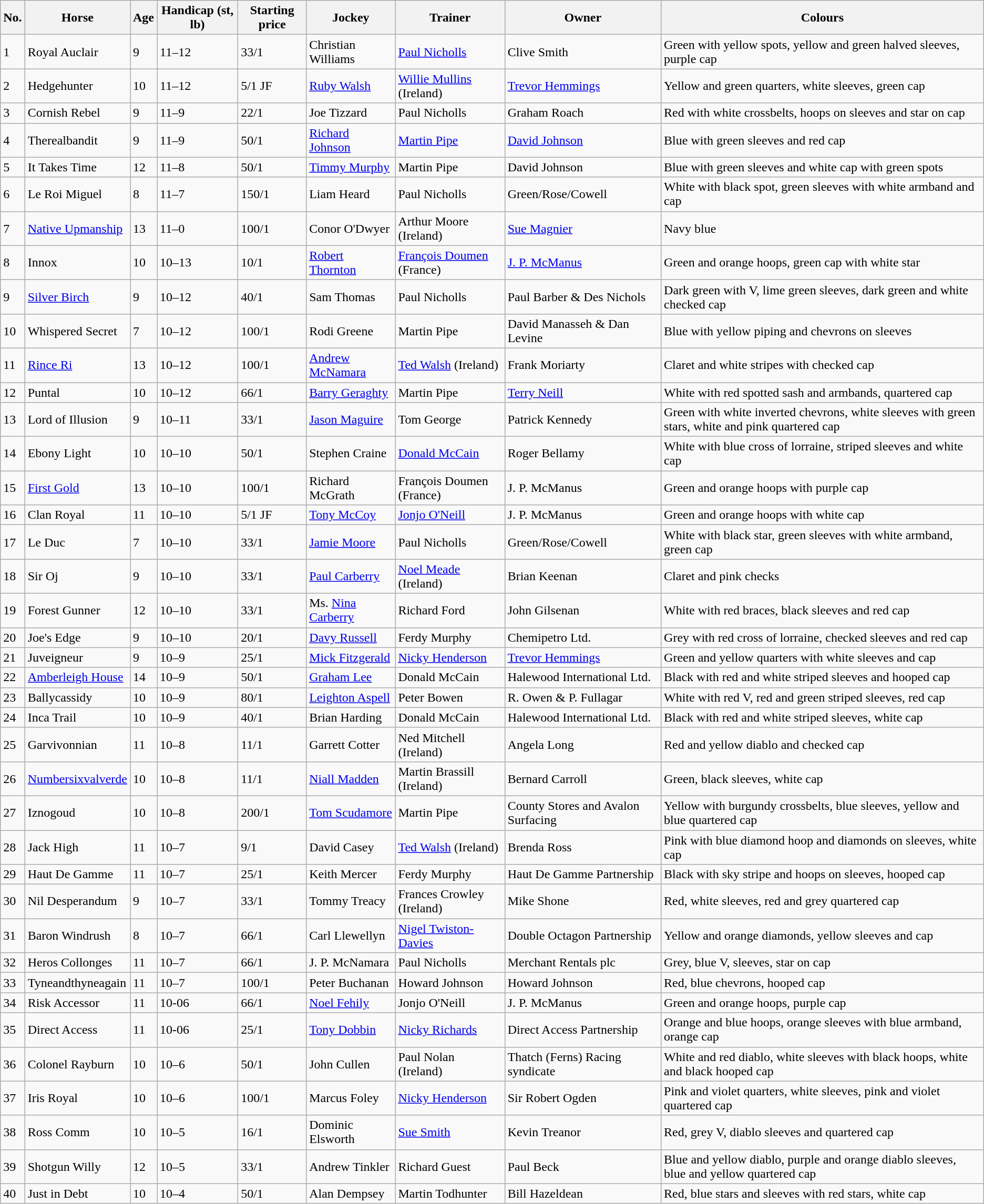<table class="wikitable sortable">
<tr>
<th>No.</th>
<th>Horse</th>
<th>Age</th>
<th>Handicap (st, lb)</th>
<th>Starting price</th>
<th>Jockey</th>
<th>Trainer</th>
<th>Owner</th>
<th>Colours</th>
</tr>
<tr>
<td>1</td>
<td>Royal Auclair</td>
<td>9</td>
<td>11–12</td>
<td>33/1</td>
<td>Christian Williams</td>
<td><a href='#'>Paul Nicholls</a></td>
<td>Clive Smith</td>
<td>Green with yellow spots, yellow and green halved sleeves, purple cap</td>
</tr>
<tr>
<td>2</td>
<td>Hedgehunter</td>
<td>10</td>
<td>11–12</td>
<td>5/1 JF</td>
<td><a href='#'>Ruby Walsh</a></td>
<td><a href='#'>Willie Mullins</a> (Ireland)</td>
<td><a href='#'>Trevor Hemmings</a></td>
<td>Yellow and green quarters, white sleeves, green cap</td>
</tr>
<tr>
<td>3</td>
<td>Cornish Rebel</td>
<td>9</td>
<td>11–9</td>
<td>22/1</td>
<td>Joe Tizzard</td>
<td>Paul Nicholls</td>
<td>Graham Roach</td>
<td>Red with white crossbelts, hoops on sleeves and star on cap</td>
</tr>
<tr>
<td>4</td>
<td>Therealbandit</td>
<td>9</td>
<td>11–9</td>
<td>50/1</td>
<td><a href='#'>Richard Johnson</a></td>
<td><a href='#'>Martin Pipe</a></td>
<td><a href='#'>David Johnson</a></td>
<td>Blue with green sleeves and red cap</td>
</tr>
<tr>
<td>5</td>
<td>It Takes Time</td>
<td>12</td>
<td>11–8</td>
<td>50/1</td>
<td><a href='#'>Timmy Murphy</a></td>
<td>Martin Pipe</td>
<td>David Johnson</td>
<td>Blue with green sleeves and white cap with green spots</td>
</tr>
<tr>
<td>6</td>
<td>Le Roi Miguel</td>
<td>8</td>
<td>11–7</td>
<td>150/1</td>
<td>Liam Heard</td>
<td>Paul Nicholls</td>
<td>Green/Rose/Cowell</td>
<td>White with black spot, green sleeves with white armband and cap</td>
</tr>
<tr>
<td>7</td>
<td><a href='#'>Native Upmanship</a></td>
<td>13</td>
<td>11–0</td>
<td>100/1</td>
<td>Conor O'Dwyer</td>
<td>Arthur Moore (Ireland)</td>
<td><a href='#'>Sue Magnier</a></td>
<td>Navy blue</td>
</tr>
<tr>
<td>8</td>
<td>Innox</td>
<td>10</td>
<td>10–13</td>
<td>10/1</td>
<td><a href='#'>Robert Thornton</a></td>
<td><a href='#'>François Doumen</a> (France)</td>
<td><a href='#'>J. P. McManus</a></td>
<td>Green and orange hoops, green cap with white star</td>
</tr>
<tr>
<td>9</td>
<td><a href='#'>Silver Birch</a></td>
<td>9</td>
<td>10–12</td>
<td>40/1</td>
<td>Sam Thomas</td>
<td>Paul Nicholls</td>
<td>Paul Barber & Des Nichols</td>
<td>Dark green with V, lime green sleeves, dark green and white checked cap</td>
</tr>
<tr>
<td>10</td>
<td>Whispered Secret</td>
<td>7</td>
<td>10–12</td>
<td>100/1</td>
<td>Rodi Greene</td>
<td>Martin Pipe</td>
<td>David Manasseh & Dan Levine</td>
<td>Blue with yellow piping and chevrons on sleeves</td>
</tr>
<tr>
<td>11</td>
<td><a href='#'>Rince Ri</a></td>
<td>13</td>
<td>10–12</td>
<td>100/1</td>
<td><a href='#'>Andrew McNamara</a></td>
<td><a href='#'>Ted Walsh</a> (Ireland)</td>
<td>Frank Moriarty</td>
<td>Claret and white stripes with checked cap</td>
</tr>
<tr>
<td>12</td>
<td>Puntal</td>
<td>10</td>
<td>10–12</td>
<td>66/1</td>
<td><a href='#'>Barry Geraghty</a></td>
<td>Martin Pipe</td>
<td><a href='#'>Terry Neill</a></td>
<td>White with red spotted sash and armbands, quartered cap</td>
</tr>
<tr>
<td>13</td>
<td>Lord of Illusion</td>
<td>9</td>
<td>10–11</td>
<td>33/1</td>
<td><a href='#'>Jason Maguire</a></td>
<td>Tom George</td>
<td>Patrick Kennedy</td>
<td>Green with white inverted chevrons, white sleeves with green stars, white and pink quartered cap</td>
</tr>
<tr>
<td>14</td>
<td>Ebony Light</td>
<td>10</td>
<td>10–10</td>
<td>50/1</td>
<td>Stephen Craine</td>
<td><a href='#'>Donald McCain</a></td>
<td>Roger Bellamy</td>
<td>White with blue cross of lorraine, striped sleeves and white cap</td>
</tr>
<tr>
<td>15</td>
<td><a href='#'>First Gold</a></td>
<td>13</td>
<td>10–10</td>
<td>100/1</td>
<td>Richard McGrath</td>
<td>François Doumen (France)</td>
<td>J. P. McManus</td>
<td>Green and orange hoops with purple cap</td>
</tr>
<tr>
<td>16</td>
<td>Clan Royal</td>
<td>11</td>
<td>10–10</td>
<td>5/1 JF</td>
<td><a href='#'>Tony McCoy</a></td>
<td><a href='#'>Jonjo O'Neill</a></td>
<td>J. P. McManus</td>
<td>Green and orange hoops with white cap</td>
</tr>
<tr>
<td>17</td>
<td>Le Duc</td>
<td>7</td>
<td>10–10</td>
<td>33/1</td>
<td><a href='#'>Jamie Moore</a></td>
<td>Paul Nicholls</td>
<td>Green/Rose/Cowell</td>
<td>White with black star, green sleeves with white armband, green cap</td>
</tr>
<tr>
<td>18</td>
<td>Sir Oj</td>
<td>9</td>
<td>10–10</td>
<td>33/1</td>
<td><a href='#'>Paul Carberry</a></td>
<td><a href='#'>Noel Meade</a> (Ireland)</td>
<td>Brian Keenan</td>
<td>Claret and pink checks</td>
</tr>
<tr>
<td>19</td>
<td>Forest Gunner</td>
<td>12</td>
<td>10–10</td>
<td>33/1</td>
<td>Ms. <a href='#'>Nina Carberry</a></td>
<td>Richard Ford</td>
<td>John Gilsenan</td>
<td>White with red braces, black sleeves and red cap</td>
</tr>
<tr>
<td>20</td>
<td>Joe's Edge</td>
<td>9</td>
<td>10–10</td>
<td>20/1</td>
<td><a href='#'>Davy Russell</a></td>
<td>Ferdy Murphy</td>
<td>Chemipetro Ltd.</td>
<td>Grey with red cross of lorraine, checked sleeves and red cap</td>
</tr>
<tr>
<td>21</td>
<td>Juveigneur</td>
<td>9</td>
<td>10–9</td>
<td>25/1</td>
<td><a href='#'>Mick Fitzgerald</a></td>
<td><a href='#'>Nicky Henderson</a></td>
<td><a href='#'>Trevor Hemmings</a></td>
<td>Green and yellow quarters with white sleeves and cap</td>
</tr>
<tr>
<td>22</td>
<td><a href='#'>Amberleigh House</a></td>
<td>14</td>
<td>10–9</td>
<td>50/1</td>
<td><a href='#'>Graham Lee</a></td>
<td>Donald McCain</td>
<td>Halewood International Ltd.</td>
<td>Black with red and white striped sleeves and hooped cap</td>
</tr>
<tr>
<td>23</td>
<td>Ballycassidy</td>
<td>10</td>
<td>10–9</td>
<td>80/1</td>
<td><a href='#'>Leighton Aspell</a></td>
<td>Peter Bowen</td>
<td>R. Owen & P. Fullagar</td>
<td>White with red V, red and green striped sleeves, red cap</td>
</tr>
<tr>
<td>24</td>
<td>Inca Trail</td>
<td>10</td>
<td>10–9</td>
<td>40/1</td>
<td>Brian Harding</td>
<td>Donald McCain</td>
<td>Halewood International Ltd.</td>
<td>Black with red and white striped sleeves, white cap</td>
</tr>
<tr>
<td>25</td>
<td>Garvivonnian</td>
<td>11</td>
<td>10–8</td>
<td>11/1</td>
<td>Garrett Cotter</td>
<td>Ned Mitchell (Ireland)</td>
<td>Angela Long</td>
<td>Red and yellow diablo and checked cap</td>
</tr>
<tr>
<td>26</td>
<td><a href='#'>Numbersixvalverde</a></td>
<td>10</td>
<td>10–8</td>
<td>11/1</td>
<td><a href='#'>Niall Madden</a></td>
<td>Martin Brassill (Ireland)</td>
<td>Bernard Carroll</td>
<td>Green, black sleeves, white cap</td>
</tr>
<tr>
<td>27</td>
<td>Iznogoud</td>
<td>10</td>
<td>10–8</td>
<td>200/1</td>
<td><a href='#'>Tom Scudamore</a></td>
<td>Martin Pipe</td>
<td>County Stores and Avalon Surfacing</td>
<td>Yellow with burgundy crossbelts, blue sleeves, yellow and blue quartered cap</td>
</tr>
<tr>
<td>28</td>
<td>Jack High</td>
<td>11</td>
<td>10–7</td>
<td>9/1</td>
<td>David Casey</td>
<td><a href='#'>Ted Walsh</a> (Ireland)</td>
<td>Brenda Ross</td>
<td>Pink with blue diamond hoop and diamonds on sleeves, white cap</td>
</tr>
<tr>
<td>29</td>
<td>Haut De Gamme</td>
<td>11</td>
<td>10–7</td>
<td>25/1</td>
<td>Keith Mercer</td>
<td>Ferdy Murphy</td>
<td>Haut De Gamme Partnership</td>
<td>Black with sky stripe and hoops on sleeves, hooped cap</td>
</tr>
<tr>
<td>30</td>
<td>Nil Desperandum</td>
<td>9</td>
<td>10–7</td>
<td>33/1</td>
<td>Tommy Treacy</td>
<td>Frances Crowley (Ireland)</td>
<td>Mike Shone</td>
<td>Red, white sleeves, red and grey quartered cap</td>
</tr>
<tr>
<td>31</td>
<td>Baron Windrush</td>
<td>8</td>
<td>10–7</td>
<td>66/1</td>
<td>Carl Llewellyn</td>
<td><a href='#'>Nigel Twiston-Davies</a></td>
<td>Double Octagon Partnership</td>
<td>Yellow and orange diamonds, yellow sleeves and cap</td>
</tr>
<tr>
<td>32</td>
<td>Heros Collonges</td>
<td>11</td>
<td>10–7</td>
<td>66/1</td>
<td>J. P. McNamara</td>
<td>Paul Nicholls</td>
<td>Merchant Rentals plc</td>
<td>Grey, blue V, sleeves, star on cap</td>
</tr>
<tr>
<td>33</td>
<td>Tyneandthyneagain</td>
<td>11</td>
<td>10–7</td>
<td>100/1</td>
<td>Peter Buchanan</td>
<td>Howard Johnson</td>
<td>Howard Johnson</td>
<td>Red, blue chevrons, hooped cap</td>
</tr>
<tr>
<td>34</td>
<td>Risk Accessor</td>
<td>11</td>
<td>10-06</td>
<td>66/1</td>
<td><a href='#'>Noel Fehily</a></td>
<td>Jonjo O'Neill</td>
<td>J. P. McManus</td>
<td>Green and orange hoops, purple cap</td>
</tr>
<tr>
<td>35</td>
<td>Direct Access</td>
<td>11</td>
<td>10-06</td>
<td>25/1</td>
<td><a href='#'>Tony Dobbin</a></td>
<td><a href='#'>Nicky Richards</a></td>
<td>Direct Access Partnership</td>
<td>Orange and blue hoops, orange sleeves with blue armband, orange cap</td>
</tr>
<tr>
<td>36</td>
<td>Colonel Rayburn</td>
<td>10</td>
<td>10–6</td>
<td>50/1</td>
<td>John Cullen</td>
<td>Paul Nolan (Ireland)</td>
<td>Thatch (Ferns) Racing syndicate</td>
<td>White and red diablo, white sleeves with black hoops, white and black hooped cap</td>
</tr>
<tr>
<td>37</td>
<td>Iris Royal</td>
<td>10</td>
<td>10–6</td>
<td>100/1</td>
<td>Marcus Foley</td>
<td><a href='#'>Nicky Henderson</a></td>
<td>Sir Robert Ogden</td>
<td>Pink and violet quarters, white sleeves, pink and violet quartered cap</td>
</tr>
<tr>
<td>38</td>
<td>Ross Comm</td>
<td>10</td>
<td>10–5</td>
<td>16/1</td>
<td>Dominic Elsworth</td>
<td><a href='#'>Sue Smith</a></td>
<td>Kevin Treanor</td>
<td>Red, grey V, diablo sleeves and quartered cap</td>
</tr>
<tr>
<td>39</td>
<td>Shotgun Willy</td>
<td>12</td>
<td>10–5</td>
<td>33/1</td>
<td>Andrew Tinkler</td>
<td>Richard Guest</td>
<td>Paul Beck</td>
<td>Blue and yellow diablo, purple and orange diablo sleeves, blue and yellow quartered cap</td>
</tr>
<tr>
<td>40</td>
<td>Just in Debt</td>
<td>10</td>
<td>10–4</td>
<td>50/1</td>
<td>Alan Dempsey</td>
<td>Martin Todhunter</td>
<td>Bill Hazeldean</td>
<td>Red, blue stars and sleeves with red stars, white cap</td>
</tr>
</table>
